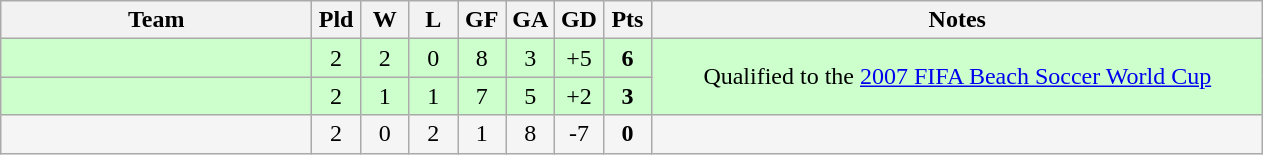<table class="wikitable" style="text-align:center;">
<tr>
<th width=200>Team</th>
<th width=25>Pld</th>
<th width=25>W</th>
<th width=25>L</th>
<th width=25>GF</th>
<th width=25>GA</th>
<th width=25>GD</th>
<th width=25>Pts</th>
<th width=400>Notes</th>
</tr>
<tr align=center style="background:#ccffcc;">
<td style="text-align:left;"></td>
<td>2</td>
<td>2</td>
<td>0</td>
<td>8</td>
<td>3</td>
<td>+5</td>
<td><strong>6</strong></td>
<td rowspan=2>Qualified to the <a href='#'>2007 FIFA Beach Soccer World Cup</a></td>
</tr>
<tr align=center style="background:#ccffcc;">
<td style="text-align:left;"></td>
<td>2</td>
<td>1</td>
<td>1</td>
<td>7</td>
<td>5</td>
<td>+2</td>
<td><strong>3</strong></td>
</tr>
<tr align=center style="background:#f5f5f5;">
<td style="text-align:left;"></td>
<td>2</td>
<td>0</td>
<td>2</td>
<td>1</td>
<td>8</td>
<td>-7</td>
<td><strong>0</strong></td>
<td></td>
</tr>
</table>
